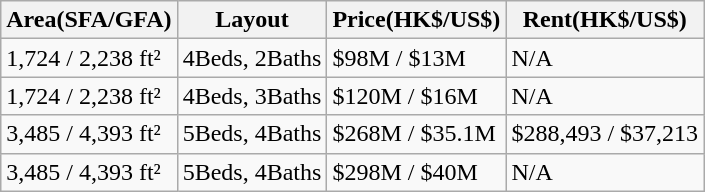<table class="wikitable">
<tr>
<th>Area(SFA/GFA)</th>
<th>Layout</th>
<th>Price(HK$/US$)</th>
<th>Rent(HK$/US$)</th>
</tr>
<tr>
<td>1,724 / 2,238 ft²</td>
<td>4Beds, 2Baths</td>
<td>$98M / $13M</td>
<td>N/A</td>
</tr>
<tr>
<td>1,724 / 2,238 ft²</td>
<td>4Beds, 3Baths</td>
<td>$120M / $16M</td>
<td>N/A</td>
</tr>
<tr>
<td>3,485 / 4,393 ft²</td>
<td>5Beds, 4Baths</td>
<td>$268M / $35.1M</td>
<td>$288,493 / $37,213</td>
</tr>
<tr>
<td>3,485 / 4,393 ft²</td>
<td>5Beds, 4Baths</td>
<td>$298M / $40M</td>
<td>N/A</td>
</tr>
</table>
